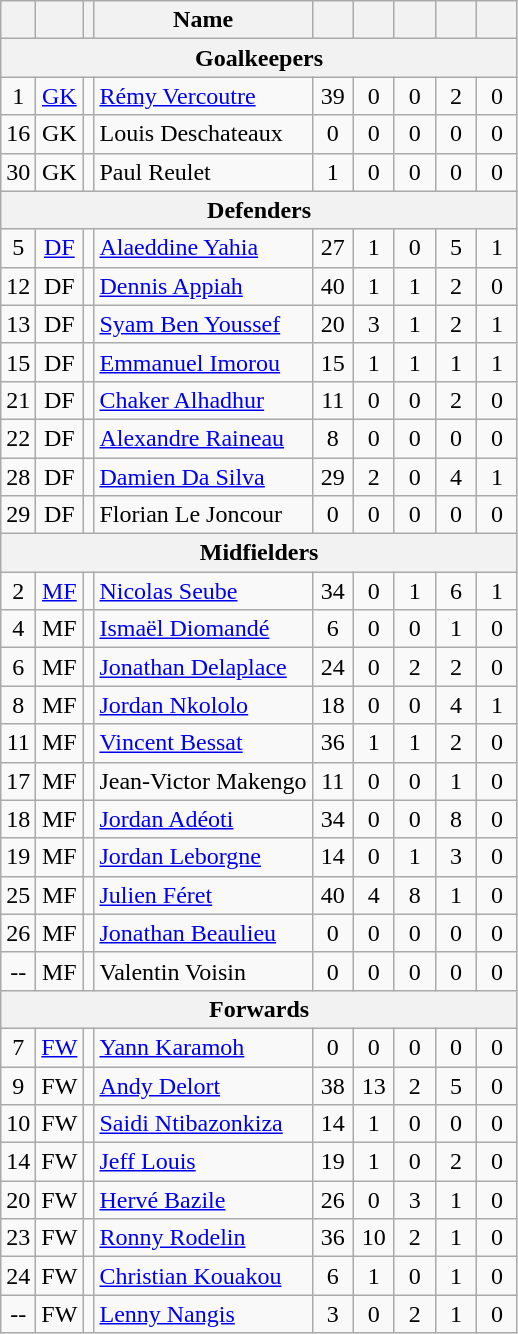<table class="wikitable" style="text-align:center">
<tr>
<th></th>
<th></th>
<th></th>
<th>Name</th>
<th width="20"></th>
<th width="20"></th>
<th width="20"></th>
<th width="20"></th>
<th width="20"></th>
</tr>
<tr>
<th colspan="9">Goalkeepers</th>
</tr>
<tr>
<td>1</td>
<td><a href='#'>GK</a></td>
<td></td>
<td align="left"><a href='#'>Rémy Vercoutre</a></td>
<td>39</td>
<td>0</td>
<td>0</td>
<td>2</td>
<td>0</td>
</tr>
<tr>
<td>16</td>
<td>GK</td>
<td></td>
<td align="left">Louis Deschateaux</td>
<td>0</td>
<td>0</td>
<td>0</td>
<td>0</td>
<td>0</td>
</tr>
<tr>
<td>30</td>
<td>GK</td>
<td></td>
<td align="left">Paul Reulet</td>
<td>1</td>
<td>0</td>
<td>0</td>
<td>0</td>
<td>0</td>
</tr>
<tr>
<th colspan="9">Defenders</th>
</tr>
<tr>
<td>5</td>
<td><a href='#'>DF</a></td>
<td></td>
<td align="left"><a href='#'>Alaeddine Yahia</a></td>
<td>27</td>
<td>1</td>
<td>0</td>
<td>5</td>
<td>1</td>
</tr>
<tr>
<td>12</td>
<td>DF</td>
<td></td>
<td align="left"><a href='#'>Dennis Appiah</a></td>
<td>40</td>
<td>1</td>
<td>1</td>
<td>2</td>
<td>0</td>
</tr>
<tr>
<td>13</td>
<td>DF</td>
<td></td>
<td align="left"><a href='#'>Syam Ben Youssef</a></td>
<td>20</td>
<td>3</td>
<td>1</td>
<td>2</td>
<td>1</td>
</tr>
<tr>
<td>15</td>
<td>DF</td>
<td></td>
<td align="left"><a href='#'>Emmanuel Imorou</a></td>
<td>15</td>
<td>1</td>
<td>1</td>
<td>1</td>
<td>1</td>
</tr>
<tr>
<td>21</td>
<td>DF</td>
<td></td>
<td align="left"><a href='#'>Chaker Alhadhur</a></td>
<td>11</td>
<td>0</td>
<td>0</td>
<td>2</td>
<td>0</td>
</tr>
<tr>
<td>22</td>
<td>DF</td>
<td></td>
<td align="left"><a href='#'>Alexandre Raineau</a></td>
<td>8</td>
<td>0</td>
<td>0</td>
<td>0</td>
<td>0</td>
</tr>
<tr>
<td>28</td>
<td>DF</td>
<td></td>
<td align="left"><a href='#'>Damien Da Silva</a></td>
<td>29</td>
<td>2</td>
<td>0</td>
<td>4</td>
<td>1</td>
</tr>
<tr>
<td>29</td>
<td>DF</td>
<td></td>
<td align="left">Florian Le Joncour</td>
<td>0</td>
<td>0</td>
<td>0</td>
<td>0</td>
<td>0</td>
</tr>
<tr>
<th colspan="9">Midfielders</th>
</tr>
<tr>
<td>2</td>
<td><a href='#'>MF</a></td>
<td></td>
<td align="left"><a href='#'>Nicolas Seube</a></td>
<td>34</td>
<td>0</td>
<td>1</td>
<td>6</td>
<td>1</td>
</tr>
<tr>
<td>4</td>
<td>MF</td>
<td></td>
<td align="left"><a href='#'>Ismaël Diomandé</a></td>
<td>6</td>
<td>0</td>
<td>0</td>
<td>1</td>
<td>0</td>
</tr>
<tr>
<td>6</td>
<td>MF</td>
<td></td>
<td align="left"><a href='#'>Jonathan Delaplace</a></td>
<td>24</td>
<td>0</td>
<td>2</td>
<td>2</td>
<td>0</td>
</tr>
<tr>
<td>8</td>
<td>MF</td>
<td></td>
<td align="left"><a href='#'>Jordan Nkololo</a></td>
<td>18</td>
<td>0</td>
<td>0</td>
<td>4</td>
<td>1</td>
</tr>
<tr>
<td>11</td>
<td>MF</td>
<td></td>
<td align="left"><a href='#'>Vincent Bessat</a></td>
<td>36</td>
<td>1</td>
<td>1</td>
<td>2</td>
<td>0</td>
</tr>
<tr>
<td>17</td>
<td>MF</td>
<td></td>
<td align="left">Jean-Victor Makengo</td>
<td>11</td>
<td>0</td>
<td>0</td>
<td>1</td>
<td>0</td>
</tr>
<tr>
<td>18</td>
<td>MF</td>
<td></td>
<td align="left"><a href='#'>Jordan Adéoti</a></td>
<td>34</td>
<td>0</td>
<td>0</td>
<td>8</td>
<td>0</td>
</tr>
<tr>
<td>19</td>
<td>MF</td>
<td></td>
<td align="left"><a href='#'>Jordan Leborgne</a></td>
<td>14</td>
<td>0</td>
<td>1</td>
<td>3</td>
<td>0</td>
</tr>
<tr>
<td>25</td>
<td>MF</td>
<td></td>
<td align="left"><a href='#'>Julien Féret</a></td>
<td>40</td>
<td>4</td>
<td>8</td>
<td>1</td>
<td>0</td>
</tr>
<tr>
<td>26</td>
<td>MF</td>
<td></td>
<td align="left"><a href='#'>Jonathan Beaulieu</a></td>
<td>0</td>
<td>0</td>
<td>0</td>
<td>0</td>
<td>0</td>
</tr>
<tr>
<td>--</td>
<td>MF</td>
<td></td>
<td align="left">Valentin Voisin</td>
<td>0</td>
<td>0</td>
<td>0</td>
<td>0</td>
<td>0</td>
</tr>
<tr>
<th colspan="9">Forwards</th>
</tr>
<tr>
<td>7</td>
<td><a href='#'>FW</a></td>
<td></td>
<td align="left"><a href='#'>Yann Karamoh</a></td>
<td>0</td>
<td>0</td>
<td>0</td>
<td>0</td>
<td>0</td>
</tr>
<tr>
<td>9</td>
<td>FW</td>
<td></td>
<td align="left"><a href='#'>Andy Delort</a></td>
<td>38</td>
<td>13</td>
<td>2</td>
<td>5</td>
<td>0</td>
</tr>
<tr>
<td>10</td>
<td>FW</td>
<td></td>
<td align="left"><a href='#'>Saidi Ntibazonkiza</a></td>
<td>14</td>
<td>1</td>
<td>0</td>
<td>0</td>
<td>0</td>
</tr>
<tr>
<td>14</td>
<td>FW</td>
<td></td>
<td align="left"><a href='#'>Jeff Louis</a></td>
<td>19</td>
<td>1</td>
<td>0</td>
<td>2</td>
<td>0</td>
</tr>
<tr>
<td>20</td>
<td>FW</td>
<td></td>
<td align="left"><a href='#'>Hervé Bazile</a></td>
<td>26</td>
<td>0</td>
<td>3</td>
<td>1</td>
<td>0</td>
</tr>
<tr>
<td>23</td>
<td>FW</td>
<td></td>
<td align="left"><a href='#'>Ronny Rodelin</a></td>
<td>36</td>
<td>10</td>
<td>2</td>
<td>1</td>
<td>0</td>
</tr>
<tr>
<td>24</td>
<td>FW</td>
<td></td>
<td align="left"><a href='#'>Christian Kouakou</a></td>
<td>6</td>
<td>1</td>
<td>0</td>
<td>1</td>
<td>0</td>
</tr>
<tr>
<td>--</td>
<td>FW</td>
<td></td>
<td align="left"><a href='#'>Lenny Nangis</a></td>
<td>3</td>
<td>0</td>
<td>2</td>
<td>1</td>
<td>0</td>
</tr>
</table>
